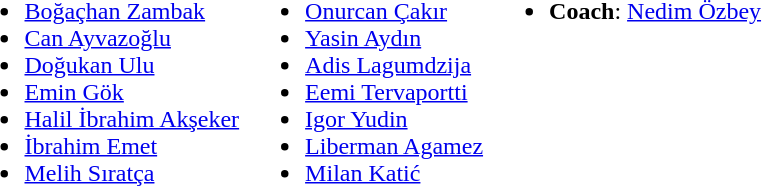<table>
<tr valign="top">
<td><br><ul><li> <a href='#'>Boğaçhan Zambak</a></li><li> <a href='#'>Can Ayvazoğlu</a></li><li> <a href='#'>Doğukan Ulu</a></li><li> <a href='#'>Emin Gök</a></li><li> <a href='#'>Halil İbrahim Akşeker</a></li><li> <a href='#'>İbrahim Emet</a></li><li> <a href='#'>Melih Sıratça</a></li></ul></td>
<td><br><ul><li> <a href='#'>Onurcan Çakır</a></li><li> <a href='#'>Yasin Aydın</a></li><li> <a href='#'>Adis Lagumdzija</a></li><li> <a href='#'>Eemi Tervaportti</a></li><li> <a href='#'>Igor Yudin</a></li><li> <a href='#'>Liberman Agamez</a></li><li> <a href='#'>Milan Katić</a></li></ul></td>
<td><br><ul><li><strong>Coach</strong>:  <a href='#'>Nedim Özbey</a></li></ul></td>
</tr>
</table>
